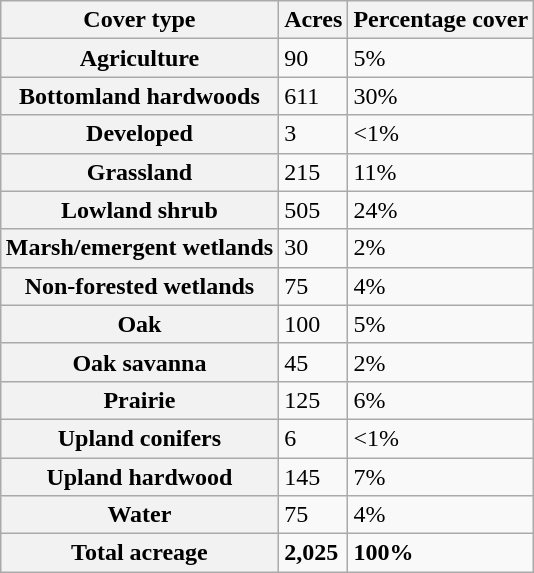<table class="wikitable" style="margin-left: auto; margin-right: auto; border: none;">
<tr>
<th>Cover type</th>
<th>Acres</th>
<th>Percentage cover</th>
</tr>
<tr>
<th>Agriculture</th>
<td>90</td>
<td>5%</td>
</tr>
<tr>
<th>Bottomland hardwoods</th>
<td>611</td>
<td>30%</td>
</tr>
<tr>
<th>Developed</th>
<td>3</td>
<td><1%</td>
</tr>
<tr>
<th>Grassland</th>
<td>215</td>
<td>11%</td>
</tr>
<tr>
<th>Lowland shrub</th>
<td>505</td>
<td>24%</td>
</tr>
<tr>
<th>Marsh/emergent wetlands</th>
<td>30</td>
<td>2%</td>
</tr>
<tr>
<th>Non-forested wetlands</th>
<td>75</td>
<td>4%</td>
</tr>
<tr>
<th>Oak</th>
<td>100</td>
<td>5%</td>
</tr>
<tr>
<th>Oak savanna</th>
<td>45</td>
<td>2%</td>
</tr>
<tr>
<th>Prairie</th>
<td>125</td>
<td>6%</td>
</tr>
<tr>
<th>Upland conifers</th>
<td>6</td>
<td><1%</td>
</tr>
<tr>
<th>Upland hardwood</th>
<td>145</td>
<td>7%</td>
</tr>
<tr>
<th>Water</th>
<td>75</td>
<td>4%</td>
</tr>
<tr>
<th>Total acreage</th>
<td><strong>2,025</strong></td>
<td><strong>100%</strong></td>
</tr>
<tr>
</tr>
</table>
